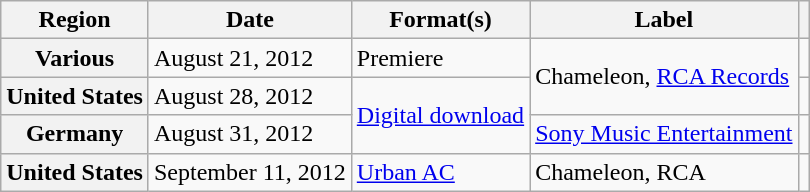<table class="wikitable plainrowheaders" border="1">
<tr>
<th scope="col">Region</th>
<th scope="col">Date</th>
<th scope="col">Format(s)</th>
<th scope="col">Label</th>
<th scope="col"></th>
</tr>
<tr>
<th scope="row">Various</th>
<td>August 21, 2012</td>
<td>Premiere</td>
<td rowspan="2">Chameleon, <a href='#'>RCA Records</a></td>
<td style="text-align:center;"></td>
</tr>
<tr>
<th scope="row">United States</th>
<td>August 28, 2012</td>
<td rowspan="2"><a href='#'>Digital download</a></td>
<td style="text-align:center;"></td>
</tr>
<tr>
<th scope="row">Germany</th>
<td>August 31, 2012</td>
<td><a href='#'>Sony Music Entertainment</a></td>
<td style="text-align:center;"></td>
</tr>
<tr>
<th scope="row">United States</th>
<td>September 11, 2012</td>
<td><a href='#'>Urban AC</a></td>
<td>Chameleon, RCA</td>
<td style="text-align:center;"></td>
</tr>
</table>
